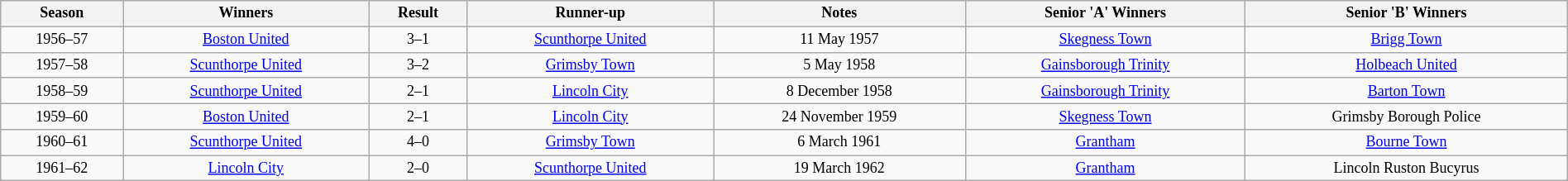<table class="wikitable" style="text-align: center; width: 100%; font-size: 12px">
<tr>
<th>Season</th>
<th>Winners</th>
<th>Result</th>
<th>Runner-up</th>
<th>Notes</th>
<th>Senior 'A' Winners</th>
<th>Senior 'B' Winners</th>
</tr>
<tr>
<td>1956–57</td>
<td><a href='#'>Boston United</a></td>
<td>3–1</td>
<td><a href='#'>Scunthorpe United</a></td>
<td>11 May 1957</td>
<td><a href='#'>Skegness Town</a></td>
<td><a href='#'>Brigg Town</a></td>
</tr>
<tr>
<td>1957–58</td>
<td><a href='#'>Scunthorpe United</a></td>
<td>3–2</td>
<td><a href='#'>Grimsby Town</a></td>
<td>5 May 1958</td>
<td><a href='#'>Gainsborough Trinity</a></td>
<td><a href='#'>Holbeach United</a></td>
</tr>
<tr>
<td>1958–59</td>
<td><a href='#'>Scunthorpe United</a></td>
<td>2–1</td>
<td><a href='#'>Lincoln City</a></td>
<td>8 December 1958</td>
<td><a href='#'>Gainsborough Trinity</a></td>
<td><a href='#'>Barton Town</a></td>
</tr>
<tr>
<td>1959–60</td>
<td><a href='#'>Boston United</a></td>
<td>2–1</td>
<td><a href='#'>Lincoln City</a></td>
<td>24 November 1959</td>
<td><a href='#'>Skegness Town</a></td>
<td>Grimsby Borough Police</td>
</tr>
<tr>
<td>1960–61</td>
<td><a href='#'>Scunthorpe United</a></td>
<td>4–0</td>
<td><a href='#'>Grimsby Town</a></td>
<td>6 March 1961</td>
<td><a href='#'>Grantham</a></td>
<td><a href='#'>Bourne Town</a></td>
</tr>
<tr>
<td>1961–62</td>
<td><a href='#'>Lincoln City</a></td>
<td>2–0</td>
<td><a href='#'>Scunthorpe United</a></td>
<td>19 March 1962</td>
<td><a href='#'>Grantham</a></td>
<td>Lincoln Ruston Bucyrus</td>
</tr>
</table>
